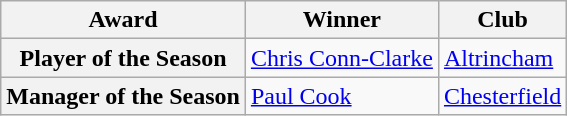<table class="wikitable">
<tr>
<th>Award</th>
<th>Winner</th>
<th>Club</th>
</tr>
<tr>
<th>Player of the Season</th>
<td> <a href='#'>Chris Conn-Clarke</a></td>
<td><a href='#'>Altrincham</a></td>
</tr>
<tr>
<th>Manager of the Season</th>
<td> <a href='#'>Paul Cook</a></td>
<td><a href='#'>Chesterfield</a></td>
</tr>
</table>
